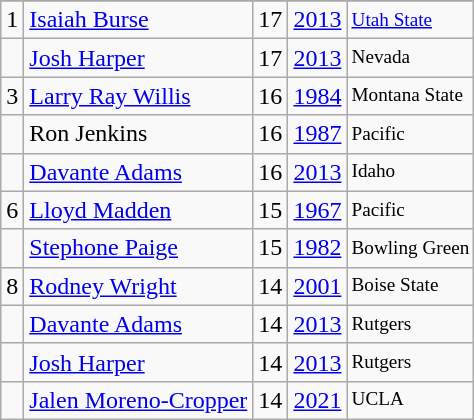<table class="wikitable">
<tr>
</tr>
<tr>
<td>1</td>
<td><a href='#'>Isaiah Burse</a></td>
<td>17</td>
<td><a href='#'>2013</a></td>
<td style="font-size:80%;"><a href='#'>Utah State</a></td>
</tr>
<tr>
<td></td>
<td><a href='#'>Josh Harper</a></td>
<td>17</td>
<td><a href='#'>2013</a></td>
<td style="font-size:80%;">Nevada</td>
</tr>
<tr>
<td>3</td>
<td><a href='#'>Larry Ray Willis</a></td>
<td>16</td>
<td><a href='#'>1984</a></td>
<td style="font-size:80%;">Montana State</td>
</tr>
<tr>
<td></td>
<td>Ron Jenkins</td>
<td>16</td>
<td><a href='#'>1987</a></td>
<td style="font-size:80%;">Pacific</td>
</tr>
<tr>
<td></td>
<td><a href='#'>Davante Adams</a></td>
<td>16</td>
<td><a href='#'>2013</a></td>
<td style="font-size:80%;">Idaho</td>
</tr>
<tr>
<td>6</td>
<td><a href='#'>Lloyd Madden</a></td>
<td>15</td>
<td><a href='#'>1967</a></td>
<td style="font-size:80%;">Pacific</td>
</tr>
<tr>
<td></td>
<td><a href='#'>Stephone Paige</a></td>
<td>15</td>
<td><a href='#'>1982</a></td>
<td style="font-size:80%;">Bowling Green</td>
</tr>
<tr>
<td>8</td>
<td><a href='#'>Rodney Wright</a></td>
<td>14</td>
<td><a href='#'>2001</a></td>
<td style="font-size:80%;">Boise State</td>
</tr>
<tr>
<td></td>
<td><a href='#'>Davante Adams</a></td>
<td>14</td>
<td><a href='#'>2013</a></td>
<td style="font-size:80%;">Rutgers</td>
</tr>
<tr>
<td></td>
<td><a href='#'>Josh Harper</a></td>
<td>14</td>
<td><a href='#'>2013</a></td>
<td style="font-size:80%;">Rutgers</td>
</tr>
<tr>
<td></td>
<td><a href='#'>Jalen Moreno-Cropper</a></td>
<td>14</td>
<td><a href='#'>2021</a></td>
<td style="font-size:80%;">UCLA</td>
</tr>
</table>
